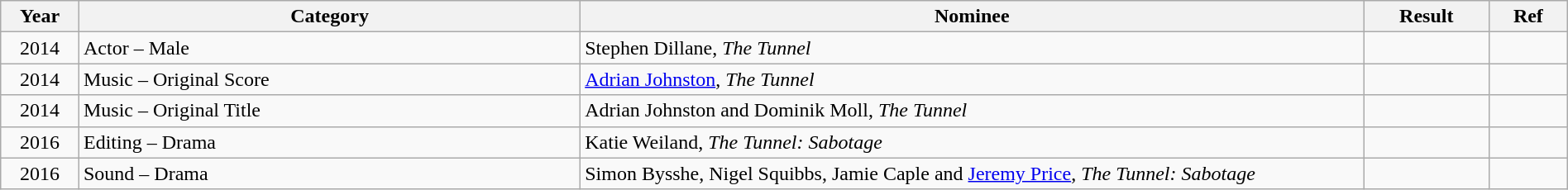<table class="wikitable" style="width:100%;">
<tr>
<th style="width:5%;">Year</th>
<th style="width:32%;">Category</th>
<th style="width:50%;">Nominee</th>
<th style="width:8%;">Result</th>
<th style="width:5%;">Ref</th>
</tr>
<tr>
<td style="text-align:center;">2014</td>
<td>Actor – Male</td>
<td>Stephen Dillane, <em>The Tunnel</em></td>
<td></td>
<td style="text-align:center;"></td>
</tr>
<tr>
<td style="text-align:center;">2014</td>
<td>Music – Original Score</td>
<td><a href='#'>Adrian Johnston</a>, <em>The Tunnel</em></td>
<td></td>
<td style="text-align:center;"></td>
</tr>
<tr>
<td style="text-align:center;">2014</td>
<td>Music – Original Title</td>
<td>Adrian Johnston and Dominik Moll, <em>The Tunnel</em></td>
<td></td>
<td style="text-align:center;"></td>
</tr>
<tr>
<td style="text-align:center;">2016</td>
<td>Editing – Drama</td>
<td>Katie Weiland, <em>The Tunnel: Sabotage</em></td>
<td></td>
<td style="text-align:center;"></td>
</tr>
<tr>
<td style="text-align:center;">2016</td>
<td>Sound – Drama</td>
<td>Simon Bysshe, Nigel Squibbs, Jamie Caple and <a href='#'>Jeremy Price</a>, <em>The Tunnel: Sabotage</em></td>
<td></td>
<td style="text-align:center;"></td>
</tr>
</table>
